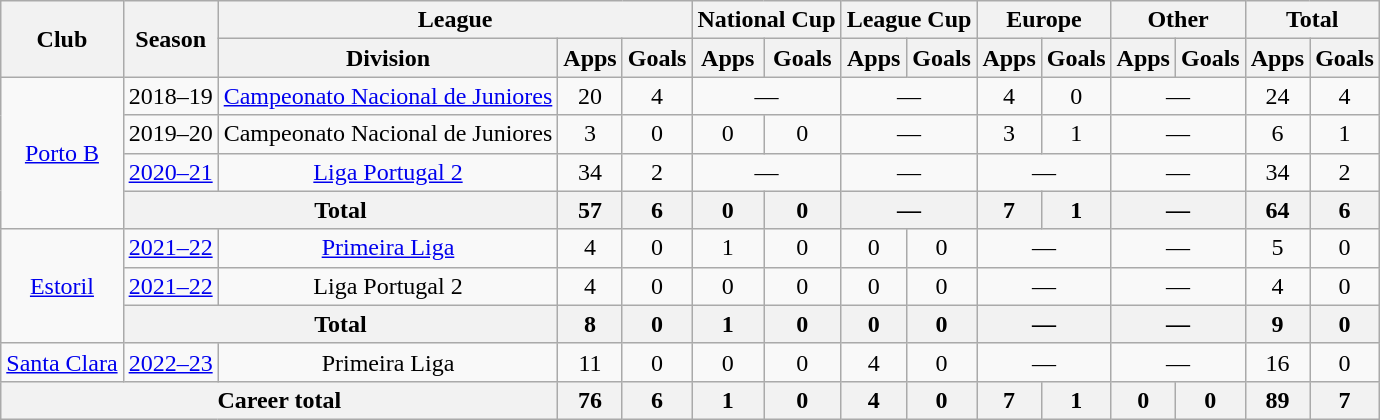<table class="wikitable" style="text-align:center">
<tr>
<th rowspan="2">Club</th>
<th rowspan="2">Season</th>
<th colspan="3">League</th>
<th colspan="2">National Cup</th>
<th colspan="2">League Cup</th>
<th colspan="2">Europe</th>
<th colspan="2">Other</th>
<th colspan="2">Total</th>
</tr>
<tr>
<th>Division</th>
<th>Apps</th>
<th>Goals</th>
<th>Apps</th>
<th>Goals</th>
<th>Apps</th>
<th>Goals</th>
<th>Apps</th>
<th>Goals</th>
<th>Apps</th>
<th>Goals</th>
<th>Apps</th>
<th>Goals</th>
</tr>
<tr>
<td rowspan="4"><a href='#'>Porto B</a></td>
<td>2018–19</td>
<td><a href='#'>Campeonato Nacional de Juniores</a></td>
<td>20</td>
<td>4</td>
<td colspan="2">—</td>
<td colspan="2">—</td>
<td>4</td>
<td>0</td>
<td colspan="2">—</td>
<td>24</td>
<td>4</td>
</tr>
<tr>
<td>2019–20</td>
<td>Campeonato Nacional de Juniores</td>
<td>3</td>
<td>0</td>
<td>0</td>
<td>0</td>
<td colspan="2">—</td>
<td>3</td>
<td>1</td>
<td colspan="2">—</td>
<td>6</td>
<td>1</td>
</tr>
<tr>
<td><a href='#'>2020–21</a></td>
<td><a href='#'>Liga Portugal 2</a></td>
<td>34</td>
<td>2</td>
<td colspan="2">—</td>
<td colspan="2">—</td>
<td colspan="2">—</td>
<td colspan="2">—</td>
<td>34</td>
<td>2</td>
</tr>
<tr>
<th colspan="2">Total</th>
<th>57</th>
<th>6</th>
<th>0</th>
<th>0</th>
<th colspan="2">—</th>
<th>7</th>
<th>1</th>
<th colspan="2">—</th>
<th>64</th>
<th>6</th>
</tr>
<tr>
<td rowspan="3"><a href='#'>Estoril</a></td>
<td><a href='#'>2021–22</a></td>
<td><a href='#'>Primeira Liga</a></td>
<td>4</td>
<td>0</td>
<td>1</td>
<td>0</td>
<td>0</td>
<td>0</td>
<td colspan="2">—</td>
<td colspan="2">—</td>
<td>5</td>
<td>0</td>
</tr>
<tr>
<td><a href='#'>2021–22</a></td>
<td>Liga Portugal 2</td>
<td>4</td>
<td>0</td>
<td>0</td>
<td>0</td>
<td>0</td>
<td>0</td>
<td colspan="2">—</td>
<td colspan="2">—</td>
<td>4</td>
<td>0</td>
</tr>
<tr>
<th colspan="2">Total</th>
<th>8</th>
<th>0</th>
<th>1</th>
<th>0</th>
<th>0</th>
<th>0</th>
<th colspan="2">—</th>
<th colspan="2">—</th>
<th>9</th>
<th>0</th>
</tr>
<tr>
<td><a href='#'>Santa Clara</a></td>
<td><a href='#'>2022–23</a></td>
<td>Primeira Liga</td>
<td>11</td>
<td>0</td>
<td>0</td>
<td>0</td>
<td>4</td>
<td>0</td>
<td colspan="2">—</td>
<td colspan="2">—</td>
<td>16</td>
<td>0</td>
</tr>
<tr>
<th colspan="3">Career total</th>
<th>76</th>
<th>6</th>
<th>1</th>
<th>0</th>
<th>4</th>
<th>0</th>
<th>7</th>
<th>1</th>
<th>0</th>
<th>0</th>
<th>89</th>
<th>7</th>
</tr>
</table>
